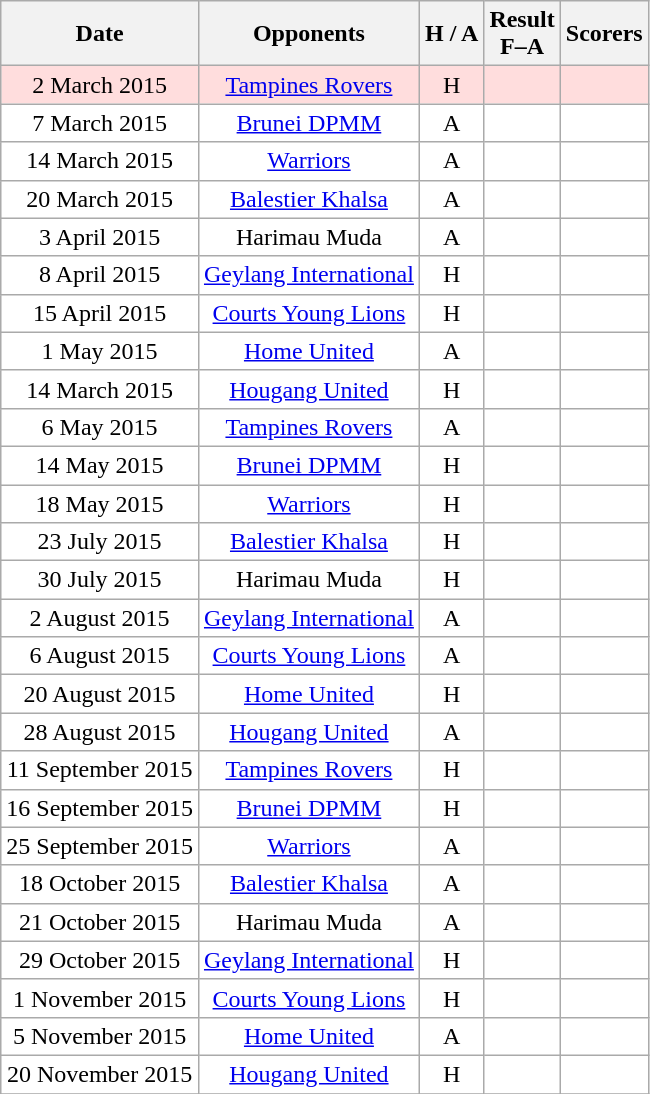<table class="wikitable" style="text-align:center">
<tr>
<th>Date</th>
<th>Opponents</th>
<th>H / A</th>
<th>Result<br>F–A</th>
<th>Scorers</th>
</tr>
<tr bgcolor="#ffdddd">
<td>2 March 2015</td>
<td><a href='#'>Tampines Rovers</a></td>
<td>H</td>
<td></td>
<td></td>
</tr>
<tr bgcolor="#ffffff">
<td>7 March 2015</td>
<td><a href='#'>Brunei DPMM</a></td>
<td>A</td>
<td></td>
<td></td>
</tr>
<tr bgcolor="#ffffff">
<td>14 March 2015</td>
<td><a href='#'>Warriors</a></td>
<td>A</td>
<td></td>
<td></td>
</tr>
<tr bgcolor="#ffffff">
<td>20 March 2015</td>
<td><a href='#'>Balestier Khalsa</a></td>
<td>A</td>
<td></td>
<td></td>
</tr>
<tr bgcolor="#ffffff">
<td>3 April 2015</td>
<td>Harimau Muda</td>
<td>A</td>
<td></td>
<td></td>
</tr>
<tr bgcolor="#ffffff">
<td>8 April 2015</td>
<td><a href='#'>Geylang International</a></td>
<td>H</td>
<td></td>
<td></td>
</tr>
<tr bgcolor="#ffffff">
<td>15 April 2015</td>
<td><a href='#'>Courts Young Lions</a></td>
<td>H</td>
<td></td>
<td></td>
</tr>
<tr bgcolor="#ffffff">
<td>1 May 2015</td>
<td><a href='#'>Home United</a></td>
<td>A</td>
<td></td>
<td></td>
</tr>
<tr bgcolor="#ffffff">
<td>14 March 2015</td>
<td><a href='#'>Hougang United</a></td>
<td>H</td>
<td></td>
<td></td>
</tr>
<tr bgcolor="#ffffff">
<td>6 May 2015</td>
<td><a href='#'>Tampines Rovers</a></td>
<td>A</td>
<td></td>
<td></td>
</tr>
<tr bgcolor="#ffffff">
<td>14 May 2015</td>
<td><a href='#'>Brunei DPMM</a></td>
<td>H</td>
<td></td>
<td></td>
</tr>
<tr bgcolor="#ffffff">
<td>18 May 2015</td>
<td><a href='#'>Warriors</a></td>
<td>H</td>
<td></td>
<td></td>
</tr>
<tr bgcolor="#ffffff">
<td>23 July 2015</td>
<td><a href='#'>Balestier Khalsa</a></td>
<td>H</td>
<td></td>
<td></td>
</tr>
<tr bgcolor="#ffffff">
<td>30 July 2015</td>
<td>Harimau Muda</td>
<td>H</td>
<td></td>
<td></td>
</tr>
<tr bgcolor="#ffffff">
<td>2 August 2015</td>
<td><a href='#'>Geylang International</a></td>
<td>A</td>
<td></td>
<td></td>
</tr>
<tr bgcolor="#ffffff">
<td>6 August 2015</td>
<td><a href='#'>Courts Young Lions</a></td>
<td>A</td>
<td></td>
<td></td>
</tr>
<tr bgcolor="#ffffff">
<td>20 August 2015</td>
<td><a href='#'>Home United</a></td>
<td>H</td>
<td></td>
<td></td>
</tr>
<tr bgcolor="#ffffff">
<td>28 August 2015</td>
<td><a href='#'>Hougang United</a></td>
<td>A</td>
<td></td>
<td></td>
</tr>
<tr bgcolor="#ffffff">
<td>11 September 2015</td>
<td><a href='#'>Tampines Rovers</a></td>
<td>H</td>
<td></td>
<td></td>
</tr>
<tr bgcolor="#ffffff">
<td>16 September 2015</td>
<td><a href='#'>Brunei DPMM</a></td>
<td>H</td>
<td></td>
<td></td>
</tr>
<tr bgcolor="#ffffff">
<td>25 September 2015</td>
<td><a href='#'>Warriors</a></td>
<td>A</td>
<td></td>
<td></td>
</tr>
<tr bgcolor="#ffffff">
<td>18 October 2015</td>
<td><a href='#'>Balestier Khalsa</a></td>
<td>A</td>
<td></td>
<td></td>
</tr>
<tr bgcolor="#ffffff">
<td>21 October 2015</td>
<td>Harimau Muda</td>
<td>A</td>
<td></td>
<td></td>
</tr>
<tr bgcolor="#ffffff">
<td>29 October 2015</td>
<td><a href='#'>Geylang International</a></td>
<td>H</td>
<td></td>
<td></td>
</tr>
<tr bgcolor="#ffffff">
<td>1 November 2015</td>
<td><a href='#'>Courts Young Lions</a></td>
<td>H</td>
<td></td>
<td></td>
</tr>
<tr bgcolor="#ffffff">
<td>5 November 2015</td>
<td><a href='#'>Home United</a></td>
<td>A</td>
<td></td>
<td></td>
</tr>
<tr bgcolor="#ffffff">
<td>20 November 2015</td>
<td><a href='#'>Hougang United</a></td>
<td>H</td>
<td></td>
<td></td>
</tr>
<tr>
</tr>
</table>
